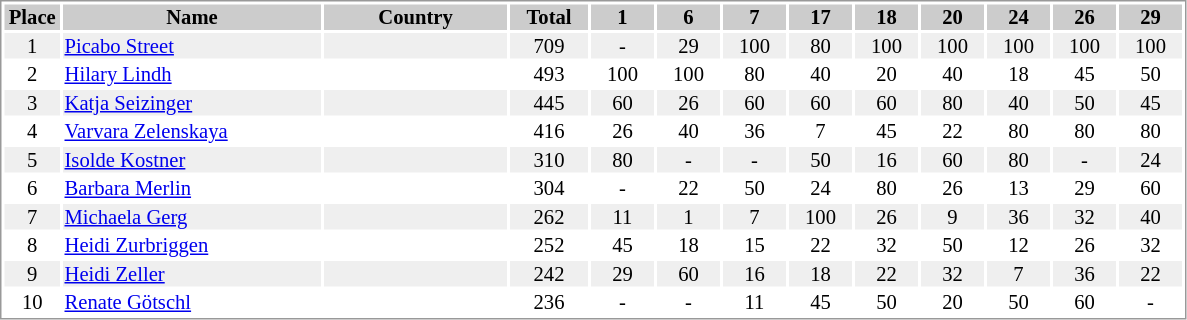<table border="0" style="border: 1px solid #999; background-color:#FFFFFF; text-align:center; font-size:86%; line-height:15px;">
<tr align="center" bgcolor="#CCCCCC">
<th width=35>Place</th>
<th width=170>Name</th>
<th width=120>Country</th>
<th width=50>Total</th>
<th width=40>1</th>
<th width=40>6</th>
<th width=40>7</th>
<th width=40>17</th>
<th width=40>18</th>
<th width=40>20</th>
<th width=40>24</th>
<th width=40>26</th>
<th width=40>29</th>
</tr>
<tr bgcolor="#EFEFEF">
<td>1</td>
<td align="left"><a href='#'>Picabo Street</a></td>
<td align="left"></td>
<td>709</td>
<td>-</td>
<td>29</td>
<td>100</td>
<td>80</td>
<td>100</td>
<td>100</td>
<td>100</td>
<td>100</td>
<td>100</td>
</tr>
<tr>
<td>2</td>
<td align="left"><a href='#'>Hilary Lindh</a></td>
<td align="left"></td>
<td>493</td>
<td>100</td>
<td>100</td>
<td>80</td>
<td>40</td>
<td>20</td>
<td>40</td>
<td>18</td>
<td>45</td>
<td>50</td>
</tr>
<tr bgcolor="#EFEFEF">
<td>3</td>
<td align="left"><a href='#'>Katja Seizinger</a></td>
<td align="left"></td>
<td>445</td>
<td>60</td>
<td>26</td>
<td>60</td>
<td>60</td>
<td>60</td>
<td>80</td>
<td>40</td>
<td>50</td>
<td>45</td>
</tr>
<tr>
<td>4</td>
<td align="left"><a href='#'>Varvara Zelenskaya</a></td>
<td align="left"></td>
<td>416</td>
<td>26</td>
<td>40</td>
<td>36</td>
<td>7</td>
<td>45</td>
<td>22</td>
<td>80</td>
<td>80</td>
<td>80</td>
</tr>
<tr bgcolor="#EFEFEF">
<td>5</td>
<td align="left"><a href='#'>Isolde Kostner</a></td>
<td align="left"></td>
<td>310</td>
<td>80</td>
<td>-</td>
<td>-</td>
<td>50</td>
<td>16</td>
<td>60</td>
<td>80</td>
<td>-</td>
<td>24</td>
</tr>
<tr>
<td>6</td>
<td align="left"><a href='#'>Barbara Merlin</a></td>
<td align="left"></td>
<td>304</td>
<td>-</td>
<td>22</td>
<td>50</td>
<td>24</td>
<td>80</td>
<td>26</td>
<td>13</td>
<td>29</td>
<td>60</td>
</tr>
<tr bgcolor="#EFEFEF">
<td>7</td>
<td align="left"><a href='#'>Michaela Gerg</a></td>
<td align="left"></td>
<td>262</td>
<td>11</td>
<td>1</td>
<td>7</td>
<td>100</td>
<td>26</td>
<td>9</td>
<td>36</td>
<td>32</td>
<td>40</td>
</tr>
<tr>
<td>8</td>
<td align="left"><a href='#'>Heidi Zurbriggen</a></td>
<td align="left"></td>
<td>252</td>
<td>45</td>
<td>18</td>
<td>15</td>
<td>22</td>
<td>32</td>
<td>50</td>
<td>12</td>
<td>26</td>
<td>32</td>
</tr>
<tr bgcolor="#EFEFEF">
<td>9</td>
<td align="left"><a href='#'>Heidi Zeller</a></td>
<td align="left"></td>
<td>242</td>
<td>29</td>
<td>60</td>
<td>16</td>
<td>18</td>
<td>22</td>
<td>32</td>
<td>7</td>
<td>36</td>
<td>22</td>
</tr>
<tr>
<td>10</td>
<td align="left"><a href='#'>Renate Götschl</a></td>
<td align="left"></td>
<td>236</td>
<td>-</td>
<td>-</td>
<td>11</td>
<td>45</td>
<td>50</td>
<td>20</td>
<td>50</td>
<td>60</td>
<td>-</td>
</tr>
</table>
